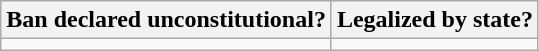<table class="wikitable">
<tr>
<th>Ban declared unconstitutional?</th>
<th>Legalized by state?</th>
</tr>
<tr>
<td></td>
<td></td>
</tr>
</table>
